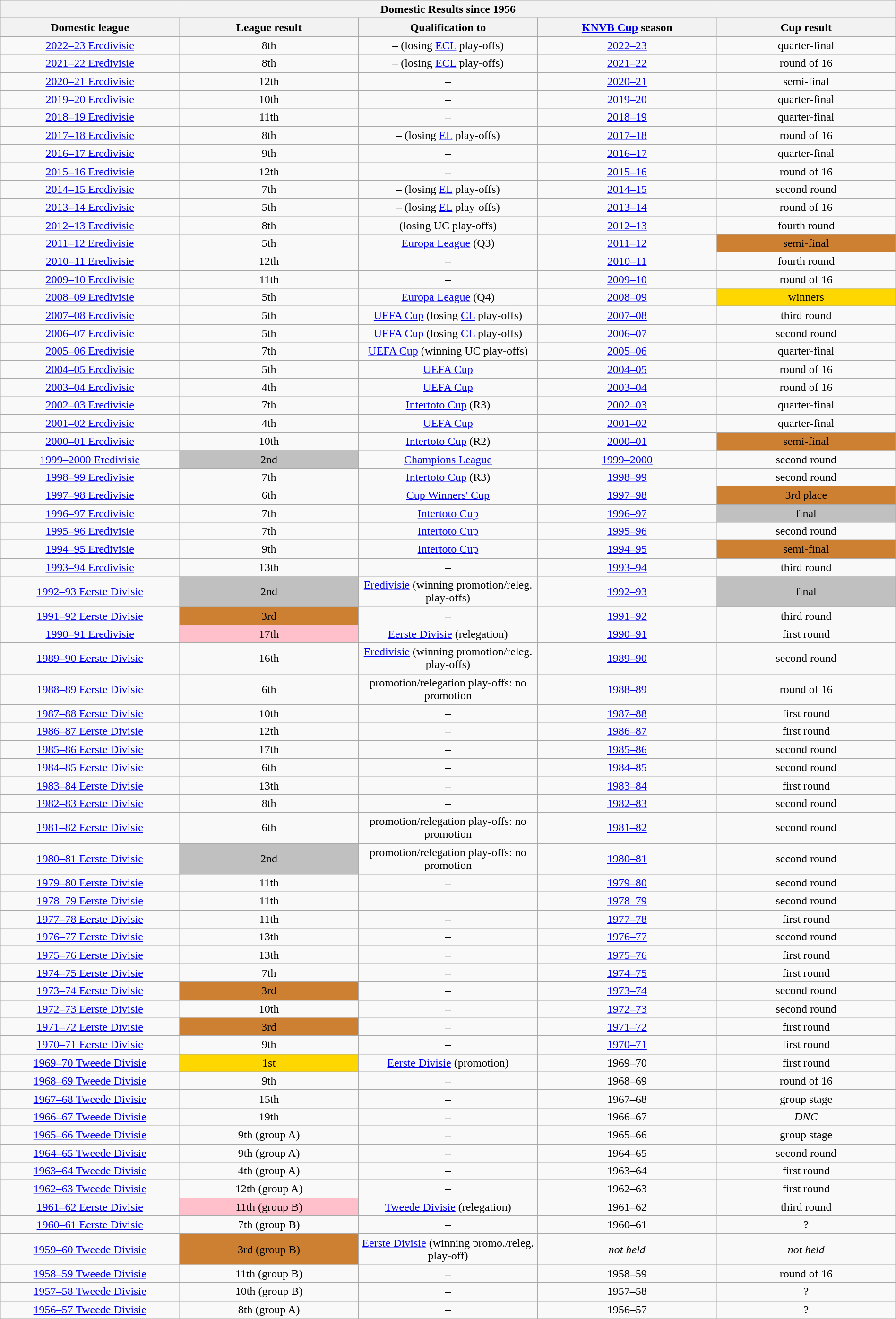<table class="wikitable sortable collapsible collapsed" style="width: 100%; text-align: center;">
<tr>
<th colspan=5>Domestic Results since 1956</th>
</tr>
<tr>
<th width="20%">Domestic league</th>
<th width="20%">League result</th>
<th width="20%">Qualification to</th>
<th width="20%"><a href='#'>KNVB Cup</a> season</th>
<th width="20%">Cup result</th>
</tr>
<tr>
<td><a href='#'>2022–23 Eredivisie</a></td>
<td>8th</td>
<td>– (losing <a href='#'>ECL</a> play-offs)</td>
<td><a href='#'>2022–23</a></td>
<td>quarter-final</td>
</tr>
<tr>
<td><a href='#'>2021–22 Eredivisie</a></td>
<td>8th</td>
<td>– (losing <a href='#'>ECL</a> play-offs)</td>
<td><a href='#'>2021–22</a></td>
<td>round of 16</td>
</tr>
<tr>
<td><a href='#'>2020–21 Eredivisie</a></td>
<td>12th</td>
<td>–</td>
<td><a href='#'>2020–21</a></td>
<td>semi-final</td>
</tr>
<tr>
<td><a href='#'>2019–20 Eredivisie</a></td>
<td>10th</td>
<td>–</td>
<td><a href='#'>2019–20</a></td>
<td>quarter-final</td>
</tr>
<tr>
<td><a href='#'>2018–19 Eredivisie</a></td>
<td>11th</td>
<td>–</td>
<td><a href='#'>2018–19</a></td>
<td>quarter-final</td>
</tr>
<tr>
<td><a href='#'>2017–18 Eredivisie</a></td>
<td>8th</td>
<td>– (losing <a href='#'>EL</a> play-offs)</td>
<td><a href='#'>2017–18</a></td>
<td>round of 16</td>
</tr>
<tr>
<td><a href='#'>2016–17 Eredivisie</a></td>
<td>9th</td>
<td>–</td>
<td><a href='#'>2016–17</a></td>
<td>quarter-final</td>
</tr>
<tr>
<td><a href='#'>2015–16 Eredivisie</a></td>
<td>12th</td>
<td>–</td>
<td><a href='#'>2015–16</a></td>
<td>round of 16</td>
</tr>
<tr>
<td><a href='#'>2014–15 Eredivisie</a></td>
<td>7th</td>
<td>– (losing <a href='#'>EL</a> play-offs)</td>
<td><a href='#'>2014–15</a></td>
<td>second round</td>
</tr>
<tr>
<td><a href='#'>2013–14 Eredivisie</a></td>
<td>5th</td>
<td>– (losing <a href='#'>EL</a> play-offs)</td>
<td><a href='#'>2013–14</a></td>
<td>round of 16</td>
</tr>
<tr>
<td><a href='#'>2012–13 Eredivisie</a></td>
<td>8th</td>
<td>(losing UC play-offs)</td>
<td><a href='#'>2012–13</a></td>
<td>fourth round</td>
</tr>
<tr>
<td><a href='#'>2011–12 Eredivisie</a></td>
<td>5th</td>
<td><a href='#'>Europa League</a> (Q3)</td>
<td><a href='#'>2011–12</a></td>
<td bgcolor="#CD7F32">semi-final</td>
</tr>
<tr>
<td><a href='#'>2010–11 Eredivisie</a></td>
<td>12th</td>
<td>–</td>
<td><a href='#'>2010–11</a></td>
<td>fourth round</td>
</tr>
<tr>
<td><a href='#'>2009–10 Eredivisie</a></td>
<td>11th</td>
<td>–</td>
<td><a href='#'>2009–10</a></td>
<td>round of 16</td>
</tr>
<tr>
<td><a href='#'>2008–09 Eredivisie</a></td>
<td>5th</td>
<td><a href='#'>Europa League</a> (Q4)</td>
<td><a href='#'>2008–09</a></td>
<td bgcolor="gold">winners</td>
</tr>
<tr>
<td><a href='#'>2007–08 Eredivisie</a></td>
<td>5th</td>
<td><a href='#'>UEFA Cup</a> (losing <a href='#'>CL</a> play-offs)</td>
<td><a href='#'>2007–08</a></td>
<td>third round</td>
</tr>
<tr>
<td><a href='#'>2006–07 Eredivisie</a></td>
<td>5th</td>
<td><a href='#'>UEFA Cup</a> (losing <a href='#'>CL</a> play-offs)</td>
<td><a href='#'>2006–07</a></td>
<td>second round</td>
</tr>
<tr>
<td><a href='#'>2005–06 Eredivisie</a></td>
<td>7th</td>
<td><a href='#'>UEFA Cup</a> (winning UC play-offs)</td>
<td><a href='#'>2005–06</a></td>
<td>quarter-final</td>
</tr>
<tr>
<td><a href='#'>2004–05 Eredivisie</a></td>
<td>5th</td>
<td><a href='#'>UEFA Cup</a></td>
<td><a href='#'>2004–05</a></td>
<td>round of 16</td>
</tr>
<tr>
<td><a href='#'>2003–04 Eredivisie</a></td>
<td>4th</td>
<td><a href='#'>UEFA Cup</a></td>
<td><a href='#'>2003–04</a></td>
<td>round of 16</td>
</tr>
<tr>
<td><a href='#'>2002–03 Eredivisie</a></td>
<td>7th</td>
<td><a href='#'>Intertoto Cup</a> (R3)</td>
<td><a href='#'>2002–03</a></td>
<td>quarter-final</td>
</tr>
<tr>
<td><a href='#'>2001–02 Eredivisie</a></td>
<td>4th</td>
<td><a href='#'>UEFA Cup</a></td>
<td><a href='#'>2001–02</a></td>
<td>quarter-final</td>
</tr>
<tr>
<td><a href='#'>2000–01 Eredivisie</a></td>
<td>10th</td>
<td><a href='#'>Intertoto Cup</a> (R2)</td>
<td><a href='#'>2000–01</a></td>
<td bgcolor="#CD7F32">semi-final</td>
</tr>
<tr>
<td><a href='#'>1999–2000 Eredivisie</a></td>
<td bgcolor="silver">2nd</td>
<td><a href='#'>Champions League</a></td>
<td><a href='#'>1999–2000</a></td>
<td>second round</td>
</tr>
<tr>
<td><a href='#'>1998–99 Eredivisie</a></td>
<td>7th</td>
<td><a href='#'>Intertoto Cup</a> (R3)</td>
<td><a href='#'>1998–99</a></td>
<td>second round</td>
</tr>
<tr>
<td><a href='#'>1997–98 Eredivisie</a></td>
<td>6th</td>
<td><a href='#'>Cup Winners' Cup</a></td>
<td><a href='#'>1997–98</a></td>
<td bgcolor="#CD7F32">3rd place</td>
</tr>
<tr>
<td><a href='#'>1996–97 Eredivisie</a></td>
<td>7th</td>
<td><a href='#'>Intertoto Cup</a></td>
<td><a href='#'>1996–97</a></td>
<td bgcolor="silver">final</td>
</tr>
<tr>
<td><a href='#'>1995–96 Eredivisie</a></td>
<td>7th</td>
<td><a href='#'>Intertoto Cup</a></td>
<td><a href='#'>1995–96</a></td>
<td>second round</td>
</tr>
<tr>
<td><a href='#'>1994–95 Eredivisie</a></td>
<td>9th</td>
<td><a href='#'>Intertoto Cup</a></td>
<td><a href='#'>1994–95</a></td>
<td bgcolor="#CD7F32">semi-final</td>
</tr>
<tr>
<td><a href='#'>1993–94 Eredivisie</a></td>
<td>13th</td>
<td>–</td>
<td><a href='#'>1993–94</a></td>
<td>third round</td>
</tr>
<tr>
<td><a href='#'>1992–93 Eerste Divisie</a></td>
<td bgcolor="silver">2nd</td>
<td><a href='#'>Eredivisie</a> (winning promotion/releg. play-offs)</td>
<td><a href='#'>1992–93</a></td>
<td bgcolor="silver">final</td>
</tr>
<tr>
<td><a href='#'>1991–92 Eerste Divisie</a></td>
<td bgcolor="#CD7F32">3rd</td>
<td>–</td>
<td><a href='#'>1991–92</a></td>
<td>third round</td>
</tr>
<tr>
<td><a href='#'>1990–91 Eredivisie</a></td>
<td bgcolor="pink">17th</td>
<td><a href='#'>Eerste Divisie</a> (relegation)</td>
<td><a href='#'>1990–91</a></td>
<td>first round</td>
</tr>
<tr>
<td><a href='#'>1989–90 Eerste Divisie</a></td>
<td>16th</td>
<td><a href='#'>Eredivisie</a> (winning promotion/releg. play-offs)</td>
<td><a href='#'>1989–90</a></td>
<td>second round</td>
</tr>
<tr>
<td><a href='#'>1988–89 Eerste Divisie</a></td>
<td>6th</td>
<td>promotion/relegation play-offs: no promotion</td>
<td><a href='#'>1988–89</a></td>
<td>round of 16</td>
</tr>
<tr>
<td><a href='#'>1987–88 Eerste Divisie</a></td>
<td>10th</td>
<td>–</td>
<td><a href='#'>1987–88</a></td>
<td>first round</td>
</tr>
<tr>
<td><a href='#'>1986–87 Eerste Divisie</a></td>
<td>12th</td>
<td>–</td>
<td><a href='#'>1986–87</a></td>
<td>first round</td>
</tr>
<tr>
<td><a href='#'>1985–86 Eerste Divisie</a></td>
<td>17th</td>
<td>–</td>
<td><a href='#'>1985–86</a></td>
<td>second round</td>
</tr>
<tr>
<td><a href='#'>1984–85 Eerste Divisie</a></td>
<td>6th</td>
<td>–</td>
<td><a href='#'>1984–85</a></td>
<td>second round</td>
</tr>
<tr>
<td><a href='#'>1983–84 Eerste Divisie</a></td>
<td>13th</td>
<td>–</td>
<td><a href='#'>1983–84</a></td>
<td>first round</td>
</tr>
<tr>
<td><a href='#'>1982–83 Eerste Divisie</a></td>
<td>8th</td>
<td>–</td>
<td><a href='#'>1982–83</a></td>
<td>second round</td>
</tr>
<tr>
<td><a href='#'>1981–82 Eerste Divisie</a></td>
<td>6th</td>
<td>promotion/relegation play-offs: no promotion</td>
<td><a href='#'>1981–82</a></td>
<td>second round</td>
</tr>
<tr>
<td><a href='#'>1980–81 Eerste Divisie</a></td>
<td bgcolor="silver">2nd</td>
<td>promotion/relegation play-offs: no promotion</td>
<td><a href='#'>1980–81</a></td>
<td>second round</td>
</tr>
<tr>
<td><a href='#'>1979–80 Eerste Divisie</a></td>
<td>11th</td>
<td>–</td>
<td><a href='#'>1979–80</a></td>
<td>second round</td>
</tr>
<tr>
<td><a href='#'>1978–79 Eerste Divisie</a></td>
<td>11th</td>
<td>–</td>
<td><a href='#'>1978–79</a></td>
<td>second round</td>
</tr>
<tr>
<td><a href='#'>1977–78 Eerste Divisie</a></td>
<td>11th</td>
<td>–</td>
<td><a href='#'>1977–78</a></td>
<td>first round</td>
</tr>
<tr>
<td><a href='#'>1976–77 Eerste Divisie</a></td>
<td>13th</td>
<td>–</td>
<td><a href='#'>1976–77</a></td>
<td>second round</td>
</tr>
<tr>
<td><a href='#'>1975–76 Eerste Divisie</a></td>
<td>13th</td>
<td>–</td>
<td><a href='#'>1975–76</a></td>
<td>first round</td>
</tr>
<tr>
<td><a href='#'>1974–75 Eerste Divisie</a></td>
<td>7th</td>
<td>–</td>
<td><a href='#'>1974–75</a></td>
<td>first round</td>
</tr>
<tr>
<td><a href='#'>1973–74 Eerste Divisie</a></td>
<td bgcolor="#CD7F32">3rd</td>
<td>–</td>
<td><a href='#'>1973–74</a></td>
<td>second round</td>
</tr>
<tr>
<td><a href='#'>1972–73 Eerste Divisie</a></td>
<td>10th</td>
<td>–</td>
<td><a href='#'>1972–73</a></td>
<td>second round</td>
</tr>
<tr>
<td><a href='#'>1971–72 Eerste Divisie</a></td>
<td bgcolor="#CD7F32">3rd</td>
<td>–</td>
<td><a href='#'>1971–72</a></td>
<td>first round</td>
</tr>
<tr>
<td><a href='#'>1970–71 Eerste Divisie</a></td>
<td>9th</td>
<td>–</td>
<td><a href='#'>1970–71</a></td>
<td>first round</td>
</tr>
<tr>
<td><a href='#'>1969–70 Tweede Divisie</a></td>
<td bgcolor="gold">1st</td>
<td><a href='#'>Eerste Divisie</a> (promotion)</td>
<td>1969–70</td>
<td>first round</td>
</tr>
<tr>
<td><a href='#'>1968–69 Tweede Divisie</a></td>
<td>9th</td>
<td>–</td>
<td>1968–69</td>
<td>round of 16</td>
</tr>
<tr>
<td><a href='#'>1967–68 Tweede Divisie</a></td>
<td>15th</td>
<td>–</td>
<td>1967–68</td>
<td>group stage</td>
</tr>
<tr>
<td><a href='#'>1966–67 Tweede Divisie</a></td>
<td>19th</td>
<td>–</td>
<td>1966–67</td>
<td><em>DNC</em></td>
</tr>
<tr>
<td><a href='#'>1965–66 Tweede Divisie</a></td>
<td>9th (group A)</td>
<td>–</td>
<td>1965–66</td>
<td>group stage</td>
</tr>
<tr>
<td><a href='#'>1964–65 Tweede Divisie</a></td>
<td>9th (group A)</td>
<td>–</td>
<td>1964–65</td>
<td>second round</td>
</tr>
<tr>
<td><a href='#'>1963–64 Tweede Divisie</a></td>
<td>4th (group A)</td>
<td>–</td>
<td>1963–64</td>
<td>first round</td>
</tr>
<tr>
<td><a href='#'>1962–63 Tweede Divisie</a></td>
<td>12th (group A)</td>
<td>–</td>
<td>1962–63</td>
<td>first round</td>
</tr>
<tr>
<td><a href='#'>1961–62 Eerste Divisie</a></td>
<td bgcolor="pink">11th (group B)</td>
<td><a href='#'>Tweede Divisie</a> (relegation)</td>
<td>1961–62</td>
<td>third round</td>
</tr>
<tr>
<td><a href='#'>1960–61 Eerste Divisie</a></td>
<td>7th (group B)</td>
<td>–</td>
<td>1960–61</td>
<td>?</td>
</tr>
<tr>
<td><a href='#'>1959–60 Tweede Divisie</a></td>
<td bgcolor="#CD7F32">3rd (group B)</td>
<td><a href='#'>Eerste Divisie</a> (winning promo./releg. play-off)</td>
<td><em>not held</em></td>
<td><em>not held</em></td>
</tr>
<tr>
<td><a href='#'>1958–59 Tweede Divisie</a></td>
<td>11th (group B)</td>
<td>–</td>
<td>1958–59</td>
<td>round of 16</td>
</tr>
<tr>
<td><a href='#'>1957–58 Tweede Divisie</a></td>
<td>10th (group B)</td>
<td>–</td>
<td>1957–58</td>
<td>?</td>
</tr>
<tr>
<td><a href='#'>1956–57 Tweede Divisie</a></td>
<td>8th (group A)</td>
<td>–</td>
<td>1956–57</td>
<td>?</td>
</tr>
</table>
